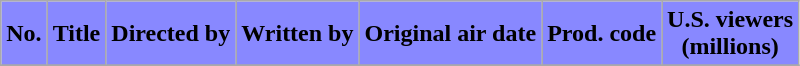<table class="wikitable plainrowheaders sticky-header">
<tr>
<th scope="col" style="background: #8888FF;">No.</th>
<th scope="col" style="background: #8888FF;">Title</th>
<th scope="col" style="background: #8888FF;">Directed by</th>
<th scope="col" style="background: #8888FF;">Written by</th>
<th scope="col" style="background: #8888FF;">Original air date</th>
<th scope="col" style="background: #8888FF;">Prod. code</th>
<th scope="col" style="background: #8888FF;">U.S. viewers<br>(millions)</th>
</tr>
<tr>
</tr>
</table>
